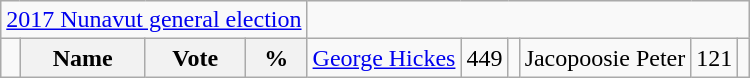<table class="wikitable">
<tr>
<td colspan=4 align=center><a href='#'>2017 Nunavut general election</a></td>
</tr>
<tr>
<td></td>
<th><strong>Name </strong></th>
<th><strong>Vote</strong></th>
<th><strong>%</strong><br></th>
<td><a href='#'>George Hickes</a></td>
<td>449</td>
<td><br></td>
<td>Jacopoosie Peter</td>
<td>121</td>
<td></td>
</tr>
</table>
